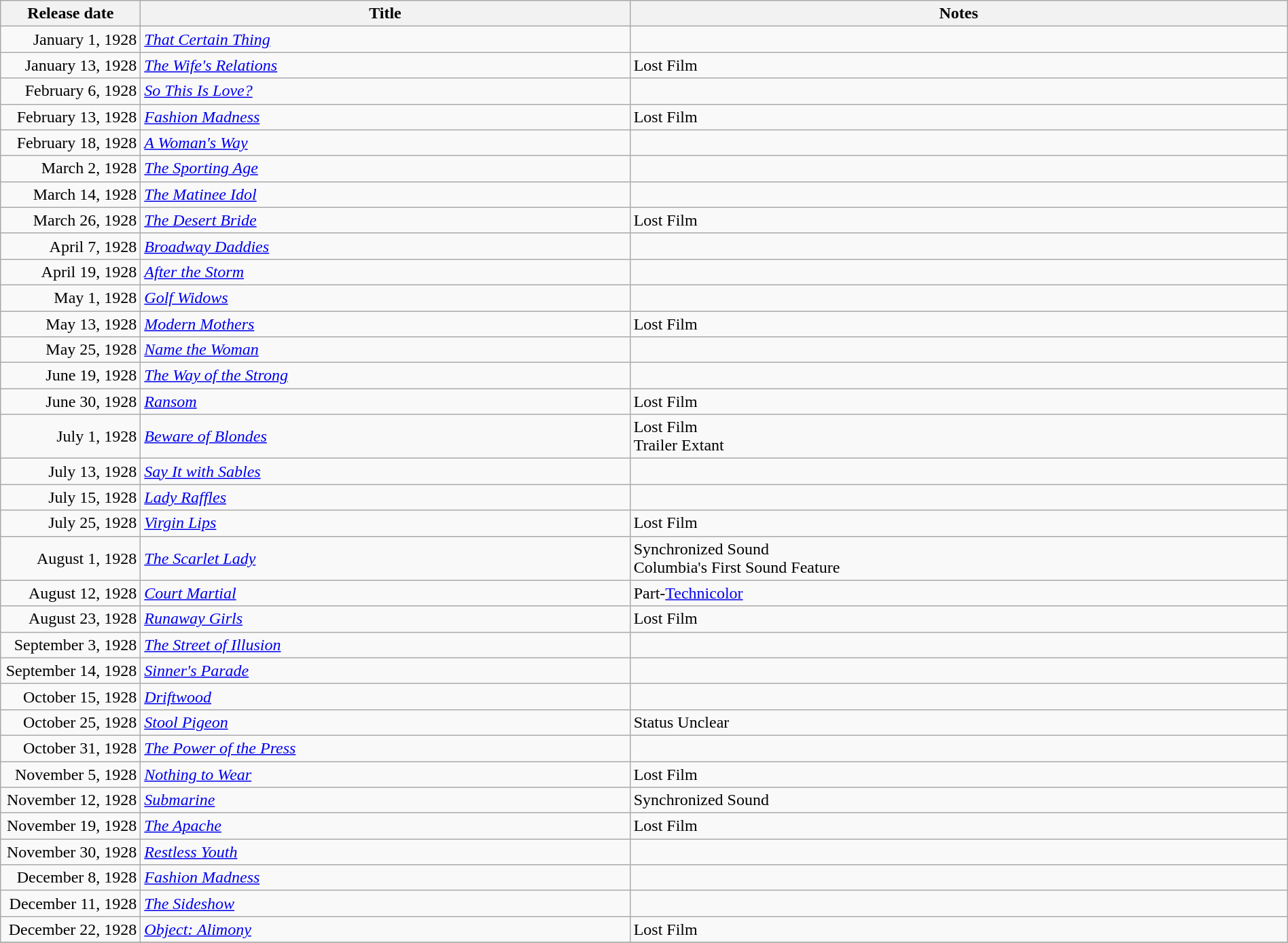<table class="wikitable sortable" style="width:100%;">
<tr>
<th scope="col" style="width:130px;">Release date</th>
<th>Title</th>
<th>Notes</th>
</tr>
<tr>
<td style="text-align:right;">January 1, 1928</td>
<td><em><a href='#'>That Certain Thing</a></em></td>
<td></td>
</tr>
<tr>
<td style="text-align:right;">January 13, 1928</td>
<td><em><a href='#'>The Wife's Relations</a></em></td>
<td>Lost Film</td>
</tr>
<tr>
<td style="text-align:right;">February 6, 1928</td>
<td><em><a href='#'>So This Is Love?</a></em></td>
<td></td>
</tr>
<tr>
<td style="text-align:right;">February 13, 1928</td>
<td><em><a href='#'>Fashion Madness</a></em></td>
<td>Lost Film</td>
</tr>
<tr>
<td style="text-align:right;">February 18, 1928</td>
<td><em><a href='#'>A Woman's Way</a></em></td>
<td></td>
</tr>
<tr>
<td style="text-align:right;">March 2, 1928</td>
<td><em><a href='#'>The Sporting Age</a></em></td>
<td></td>
</tr>
<tr>
<td style="text-align:right;">March 14, 1928</td>
<td><em><a href='#'>The Matinee Idol</a></em></td>
<td></td>
</tr>
<tr>
<td style="text-align:right;">March 26, 1928</td>
<td><em><a href='#'>The Desert Bride</a></em></td>
<td>Lost Film</td>
</tr>
<tr>
<td style="text-align:right;">April 7, 1928</td>
<td><em><a href='#'>Broadway Daddies</a></em></td>
<td></td>
</tr>
<tr>
<td style="text-align:right;">April 19, 1928</td>
<td><em><a href='#'>After the Storm</a></em></td>
<td></td>
</tr>
<tr>
<td style="text-align:right;">May 1, 1928</td>
<td><em><a href='#'>Golf Widows</a></em></td>
<td></td>
</tr>
<tr>
<td style="text-align:right;">May 13, 1928</td>
<td><em><a href='#'>Modern Mothers</a></em></td>
<td>Lost Film</td>
</tr>
<tr>
<td style="text-align:right;">May 25, 1928</td>
<td><em><a href='#'>Name the Woman</a></em></td>
<td></td>
</tr>
<tr>
<td style="text-align:right;">June 19, 1928</td>
<td><em><a href='#'>The Way of the Strong</a></em></td>
<td></td>
</tr>
<tr>
<td style="text-align:right;">June 30, 1928</td>
<td><em><a href='#'>Ransom</a></em></td>
<td>Lost Film</td>
</tr>
<tr>
<td style="text-align:right;">July 1, 1928</td>
<td><em><a href='#'>Beware of Blondes</a></em></td>
<td>Lost Film<br>Trailer Extant</td>
</tr>
<tr>
<td style="text-align:right;">July 13, 1928</td>
<td><em><a href='#'>Say It with Sables</a></em></td>
<td></td>
</tr>
<tr>
<td style="text-align:right;">July 15, 1928</td>
<td><em><a href='#'>Lady Raffles</a></em></td>
<td></td>
</tr>
<tr>
<td style="text-align:right;">July 25, 1928</td>
<td><em><a href='#'>Virgin Lips</a></em></td>
<td>Lost Film</td>
</tr>
<tr>
<td style="text-align:right;">August 1, 1928</td>
<td><em><a href='#'>The Scarlet Lady</a></em></td>
<td>Synchronized Sound<br>Columbia's First Sound Feature</td>
</tr>
<tr>
<td style="text-align:right;">August 12, 1928</td>
<td><em><a href='#'>Court Martial</a></em></td>
<td>Part-<a href='#'>Technicolor</a></td>
</tr>
<tr>
<td style="text-align:right;">August 23, 1928</td>
<td><em><a href='#'>Runaway Girls</a></em></td>
<td>Lost Film</td>
</tr>
<tr>
<td style="text-align:right;">September 3, 1928</td>
<td><em><a href='#'>The Street of Illusion</a></em></td>
<td></td>
</tr>
<tr>
<td style="text-align:right;">September 14, 1928</td>
<td><em><a href='#'>Sinner's Parade</a></em></td>
<td></td>
</tr>
<tr>
<td style="text-align:right;">October 15, 1928</td>
<td><em><a href='#'>Driftwood</a></em></td>
<td></td>
</tr>
<tr>
<td style="text-align:right;">October 25, 1928</td>
<td><em><a href='#'>Stool Pigeon</a></em></td>
<td>Status Unclear</td>
</tr>
<tr>
<td style="text-align:right;">October 31, 1928</td>
<td><em><a href='#'>The Power of the Press</a></em></td>
<td></td>
</tr>
<tr>
<td style="text-align:right;">November 5, 1928</td>
<td><em><a href='#'>Nothing to Wear</a></em></td>
<td>Lost Film</td>
</tr>
<tr>
<td style="text-align:right;">November 12, 1928</td>
<td><em><a href='#'>Submarine</a></em></td>
<td>Synchronized Sound</td>
</tr>
<tr>
<td style="text-align:right;">November 19, 1928</td>
<td><em><a href='#'>The Apache</a></em></td>
<td>Lost Film</td>
</tr>
<tr>
<td style="text-align:right;">November 30, 1928</td>
<td><em><a href='#'>Restless Youth</a></em></td>
<td></td>
</tr>
<tr>
<td style="text-align:right;">December 8, 1928</td>
<td><em><a href='#'>Fashion Madness</a></em></td>
<td></td>
</tr>
<tr>
<td style="text-align:right;">December 11, 1928</td>
<td><em><a href='#'>The Sideshow</a></em></td>
<td></td>
</tr>
<tr>
<td style="text-align:right;">December 22, 1928</td>
<td><em><a href='#'>Object: Alimony</a></em></td>
<td>Lost Film</td>
</tr>
<tr>
</tr>
</table>
